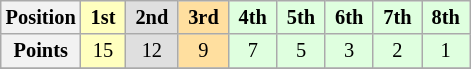<table class="wikitable" style="font-size:85%; text-align:center">
<tr>
<th>Position</th>
<td style="background:#ffffbf;"> <strong>1st</strong> </td>
<td style="background:#dfdfdf;"> <strong>2nd</strong> </td>
<td style="background:#ffdf9f;"> <strong>3rd</strong> </td>
<td style="background:#dfffdf;"> <strong>4th</strong> </td>
<td style="background:#dfffdf;"> <strong>5th</strong> </td>
<td style="background:#dfffdf;"> <strong>6th</strong> </td>
<td style="background:#dfffdf;"> <strong>7th</strong> </td>
<td style="background:#dfffdf;"> <strong>8th</strong> </td>
</tr>
<tr>
<th>Points</th>
<td style="background:#ffffbf;">15</td>
<td style="background:#dfdfdf;">12</td>
<td style="background:#ffdf9f;">9</td>
<td style="background:#dfffdf;">7</td>
<td style="background:#dfffdf;">5</td>
<td style="background:#dfffdf;">3</td>
<td style="background:#dfffdf;">2</td>
<td style="background:#dfffdf;">1</td>
</tr>
<tr>
</tr>
</table>
